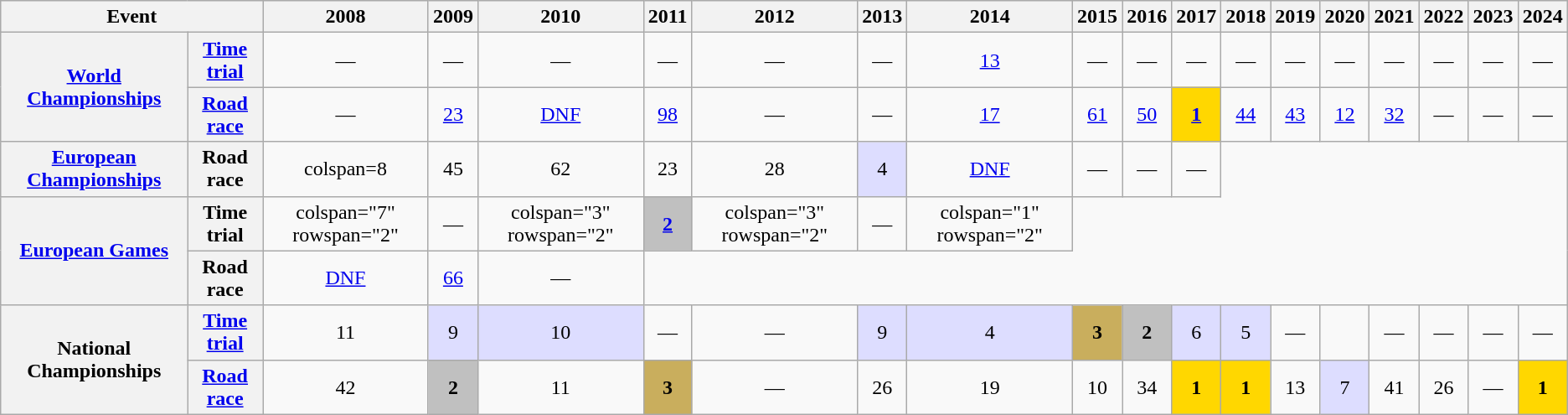<table class="wikitable plainrowheaders">
<tr style="background:#EEEEEE;">
<th scope="col" colspan=2>Event</th>
<th>2008</th>
<th>2009</th>
<th>2010</th>
<th>2011</th>
<th>2012</th>
<th>2013</th>
<th>2014</th>
<th>2015</th>
<th>2016</th>
<th>2017</th>
<th>2018</th>
<th>2019</th>
<th>2020</th>
<th>2021</th>
<th>2022</th>
<th>2023</th>
<th>2024</th>
</tr>
<tr style="text-align:center;">
<th scope="row" rowspan=2> <a href='#'>World Championships</a></th>
<th scope="row"><a href='#'>Time trial</a></th>
<td>—</td>
<td>—</td>
<td>—</td>
<td>—</td>
<td>—</td>
<td>—</td>
<td><a href='#'>13</a></td>
<td>—</td>
<td>—</td>
<td>—</td>
<td>—</td>
<td>—</td>
<td>—</td>
<td>—</td>
<td>—</td>
<td>—</td>
<td>—</td>
</tr>
<tr style="text-align:center;">
<th scope="row"><a href='#'>Road race</a></th>
<td>—</td>
<td><a href='#'>23</a></td>
<td><a href='#'>DNF</a></td>
<td><a href='#'>98</a></td>
<td>—</td>
<td>—</td>
<td><a href='#'>17</a></td>
<td><a href='#'>61</a></td>
<td><a href='#'>50</a></td>
<th style="background:gold;"><a href='#'>1</a></th>
<td><a href='#'>44</a></td>
<td><a href='#'>43</a></td>
<td><a href='#'>12</a></td>
<td><a href='#'>32</a></td>
<td>—</td>
<td>—</td>
<td>—</td>
</tr>
<tr style="text-align:center;">
<th scope="row"> <a href='#'>European Championships</a></th>
<th scope="row">Road race</th>
<td>colspan=8 </td>
<td>45</td>
<td>62</td>
<td>23</td>
<td>28</td>
<td style="background:#ddf;">4</td>
<td><a href='#'>DNF</a></td>
<td>—</td>
<td>—</td>
<td>—</td>
</tr>
<tr style="text-align:center;">
<th scope="row" rowspan=2> <a href='#'>European Games</a></th>
<th scope="row">Time trial</th>
<td>colspan="7" rowspan="2" </td>
<td>—</td>
<td>colspan="3" rowspan="2" </td>
<th style="background:silver;"><a href='#'>2</a></th>
<td>colspan="3" rowspan="2" </td>
<td>—</td>
<td>colspan="1" rowspan="2" </td>
</tr>
<tr style="text-align:center;">
<th scope="row">Road race</th>
<td><a href='#'>DNF</a></td>
<td><a href='#'>66</a></td>
<td>—</td>
</tr>
<tr style="text-align:center;">
<th scope="row" rowspan=2> National Championships</th>
<th scope="row"><a href='#'>Time trial</a></th>
<td>11</td>
<td style="background:#ddf;">9</td>
<td style="background:#ddf;">10</td>
<td>—</td>
<td>—</td>
<td style="background:#ddf;">9</td>
<td style="background:#ddf;">4</td>
<th style="background:#C9AE5D;">3</th>
<th style="background:silver;">2</th>
<td style="background:#ddf;">6</td>
<td style="background:#ddf;">5</td>
<td>—</td>
<td></td>
<td>—</td>
<td>—</td>
<td>—</td>
<td>—</td>
</tr>
<tr style="text-align:center;">
<th scope="row"><a href='#'>Road race</a></th>
<td>42</td>
<th style="background:silver;">2</th>
<td>11</td>
<th style="background:#C9AE5D;">3</th>
<td>—</td>
<td>26</td>
<td>19</td>
<td>10</td>
<td>34</td>
<th style="background:gold;">1</th>
<th style="background:gold;">1</th>
<td>13</td>
<td style="background:#ddf;">7</td>
<td>41</td>
<td>26</td>
<td>—</td>
<th style="background:gold;">1</th>
</tr>
</table>
